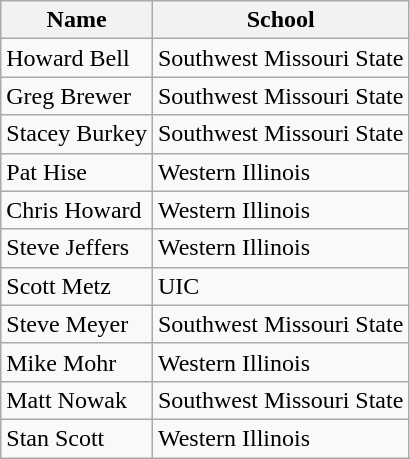<table class=wikitable>
<tr>
<th>Name</th>
<th>School</th>
</tr>
<tr>
<td>Howard Bell</td>
<td>Southwest Missouri State</td>
</tr>
<tr>
<td>Greg Brewer</td>
<td>Southwest Missouri State</td>
</tr>
<tr>
<td>Stacey Burkey</td>
<td>Southwest Missouri State</td>
</tr>
<tr>
<td>Pat Hise</td>
<td>Western Illinois</td>
</tr>
<tr>
<td>Chris Howard</td>
<td>Western Illinois</td>
</tr>
<tr>
<td>Steve Jeffers</td>
<td>Western Illinois</td>
</tr>
<tr>
<td>Scott Metz</td>
<td>UIC</td>
</tr>
<tr>
<td>Steve Meyer</td>
<td>Southwest Missouri State</td>
</tr>
<tr>
<td>Mike Mohr</td>
<td>Western Illinois</td>
</tr>
<tr>
<td>Matt Nowak</td>
<td>Southwest Missouri State</td>
</tr>
<tr>
<td>Stan Scott</td>
<td>Western Illinois</td>
</tr>
</table>
